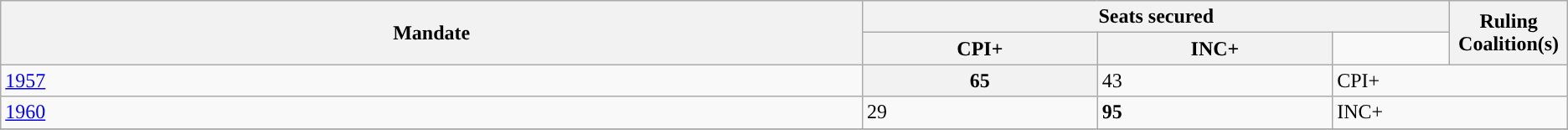<table class="wikitable sortable"; text-align:center">
<tr>
<th rowspan="2">Mandate</th>
<th colspan="3">Seats secured</th>
<th colspan="2" rowspan="2">Ruling C<strong>oalition(s)</strong></th>
</tr>
<tr>
<th style="color:"><strong>CPI+</strong></th>
<th style="color:"><strong>INC+</strong></th>
</tr>
<tr>
<td><a href='#'>1957</a></td>
<th style="width:15%;" Style="background-color:"><strong>65</strong></th>
<td>43</td>
<td colspan="2" style="width:15%;" Style="background-color:">CPI+</td>
</tr>
<tr>
<td><a href='#'>1960</a></td>
<td>29</td>
<td style="width:15%;" Style="background-color:"><strong>95</strong></td>
<td colspan="2" style="width:15%;" Style="background-color:">INC+</td>
</tr>
<tr>
</tr>
</table>
